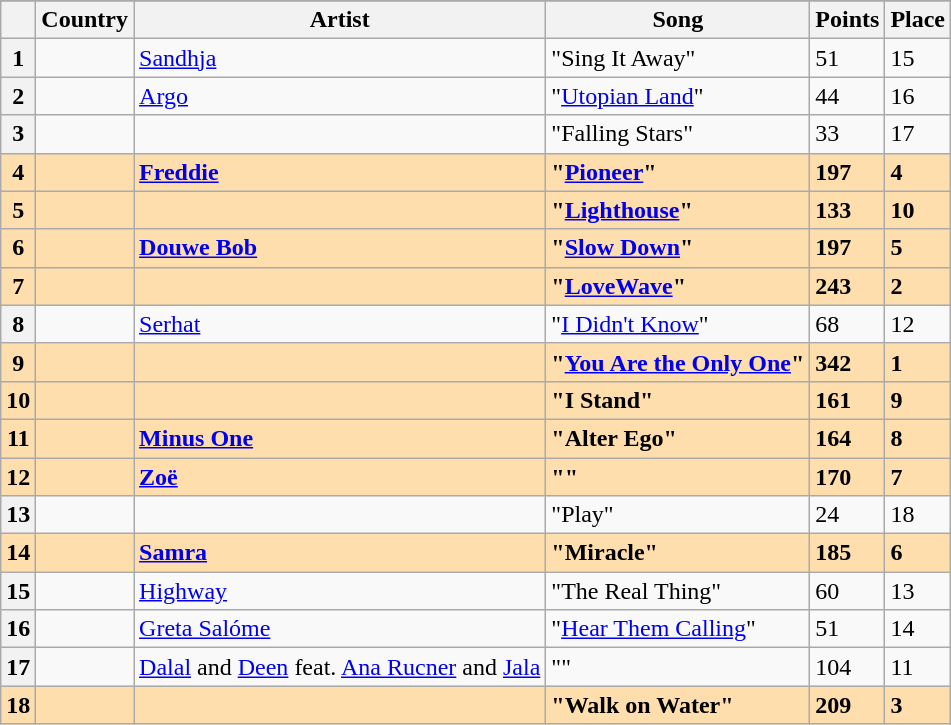<table class="sortable wikitable plainrowheaders">
<tr>
</tr>
<tr>
<th scope="col"></th>
<th scope="col">Country</th>
<th scope="col">Artist</th>
<th scope="col">Song</th>
<th scope="col">Points</th>
<th scope="col">Place</th>
</tr>
<tr>
<th scope="row" style="text-align:center;">1</th>
<td></td>
<td><a href='#'>Sandhja</a></td>
<td>"Sing It Away"</td>
<td>51</td>
<td>15</td>
</tr>
<tr>
<th scope="row" style="text-align:center;">2</th>
<td></td>
<td><a href='#'>Argo</a></td>
<td>"<a href='#'>Utopian Land</a>"</td>
<td>44</td>
<td>16</td>
</tr>
<tr>
<th scope="row" style="text-align:center;">3</th>
<td></td>
<td></td>
<td>"Falling Stars"</td>
<td>33</td>
<td>17</td>
</tr>
<tr style="font-weight:bold; background:navajowhite;">
<th scope="row" style="text-align:center; font-weight:bold; background:navajowhite;">4</th>
<td></td>
<td><a href='#'>Freddie</a></td>
<td>"<a href='#'>Pioneer</a>"</td>
<td>197</td>
<td>4</td>
</tr>
<tr style="font-weight:bold; background:navajowhite;">
<th scope="row" style="text-align:center; font-weight:bold; background:navajowhite;">5</th>
<td></td>
<td></td>
<td>"<a href='#'>Lighthouse</a>"</td>
<td>133</td>
<td>10</td>
</tr>
<tr style="font-weight:bold; background:navajowhite;">
<th scope="row" style="text-align:center; font-weight:bold; background:navajowhite;">6</th>
<td></td>
<td><a href='#'>Douwe Bob</a></td>
<td>"<a href='#'>Slow Down</a>"</td>
<td>197</td>
<td>5</td>
</tr>
<tr style="font-weight:bold; background:navajowhite;">
<th scope="row" style="text-align:center; font-weight:bold; background:navajowhite;">7</th>
<td></td>
<td></td>
<td>"<a href='#'>LoveWave</a>"</td>
<td>243</td>
<td>2</td>
</tr>
<tr>
<th scope="row" style="text-align:center;">8</th>
<td></td>
<td><a href='#'>Serhat</a></td>
<td>"<a href='#'>I Didn't Know</a>"</td>
<td>68</td>
<td>12</td>
</tr>
<tr style="font-weight:bold; background:navajowhite;">
<th scope="row" style="text-align:center; font-weight:bold; background:navajowhite;">9</th>
<td></td>
<td></td>
<td>"<a href='#'>You Are the Only One</a>"</td>
<td>342</td>
<td>1</td>
</tr>
<tr style="font-weight:bold; background:navajowhite;">
<th scope="row" style="text-align:center; font-weight:bold; background:navajowhite;">10</th>
<td></td>
<td></td>
<td>"I Stand"</td>
<td>161</td>
<td>9</td>
</tr>
<tr style="font-weight:bold; background:navajowhite;">
<th scope="row" style="text-align:center; font-weight:bold; background:navajowhite;">11</th>
<td></td>
<td><a href='#'>Minus One</a></td>
<td>"Alter Ego"</td>
<td>164</td>
<td>8</td>
</tr>
<tr style="font-weight:bold; background:navajowhite;">
<th scope="row" style="text-align:center; font-weight:bold; background:navajowhite;">12</th>
<td></td>
<td><a href='#'>Zoë</a></td>
<td>""</td>
<td>170</td>
<td>7</td>
</tr>
<tr>
<th scope="row" style="text-align:center;">13</th>
<td></td>
<td></td>
<td>"Play"</td>
<td>24</td>
<td>18</td>
</tr>
<tr style="font-weight:bold; background:navajowhite;">
<th scope="row" style="text-align:center; font-weight:bold; background:navajowhite;">14</th>
<td></td>
<td><a href='#'>Samra</a></td>
<td>"Miracle"</td>
<td>185</td>
<td>6</td>
</tr>
<tr>
<th scope="row" style="text-align:center;">15</th>
<td></td>
<td><a href='#'>Highway</a></td>
<td>"The Real Thing"</td>
<td>60</td>
<td>13</td>
</tr>
<tr>
<th scope="row" style="text-align:center;">16</th>
<td></td>
<td><a href='#'>Greta Salóme</a></td>
<td>"<a href='#'>Hear Them Calling</a>"</td>
<td>51</td>
<td>14</td>
</tr>
<tr>
<th scope="row" style="text-align:center;">17</th>
<td></td>
<td><a href='#'>Dalal</a> and <a href='#'>Deen</a> feat. <a href='#'>Ana Rucner</a> and <a href='#'>Jala</a></td>
<td>""</td>
<td>104</td>
<td>11</td>
</tr>
<tr style="font-weight:bold; background:navajowhite;">
<th scope="row" style="text-align:center; font-weight:bold; background:navajowhite;">18</th>
<td></td>
<td></td>
<td>"Walk on Water"</td>
<td>209</td>
<td>3</td>
</tr>
</table>
